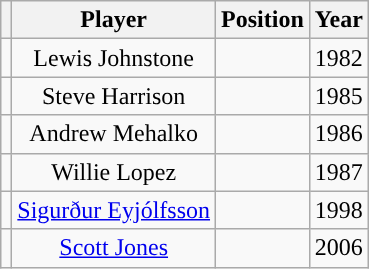<table class="wikitable sortable" border="1">
<tr align="center">
<th></th>
<th>Player</th>
<th>Position</th>
<th>Year</th>
</tr>
<tr style="text-align:center;">
<td></td>
<td>Lewis Johnstone</td>
<td></td>
<td>1982</td>
</tr>
<tr style="text-align:center;">
<td></td>
<td>Steve Harrison</td>
<td></td>
<td>1985</td>
</tr>
<tr style="text-align:center;">
<td></td>
<td>Andrew Mehalko</td>
<td></td>
<td>1986</td>
</tr>
<tr style="text-align:center;">
<td></td>
<td>Willie Lopez</td>
<td></td>
<td>1987</td>
</tr>
<tr style="text-align:center;">
<td></td>
<td><a href='#'>Sigurður Eyjólfsson</a></td>
<td></td>
<td>1998</td>
</tr>
<tr style="text-align:center;">
<td></td>
<td><a href='#'>Scott Jones</a></td>
<td></td>
<td>2006</td>
</tr>
</table>
